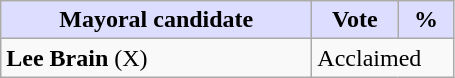<table class="wikitable">
<tr>
<th style="background:#ddf;" width="200px">Mayoral candidate</th>
<th style="background:#ddf;" width="50px">Vote</th>
<th style="background:#ddf;" width="30px">%</th>
</tr>
<tr>
<td><strong>Lee Brain</strong> (X)</td>
<td colspan="2">Acclaimed</td>
</tr>
</table>
